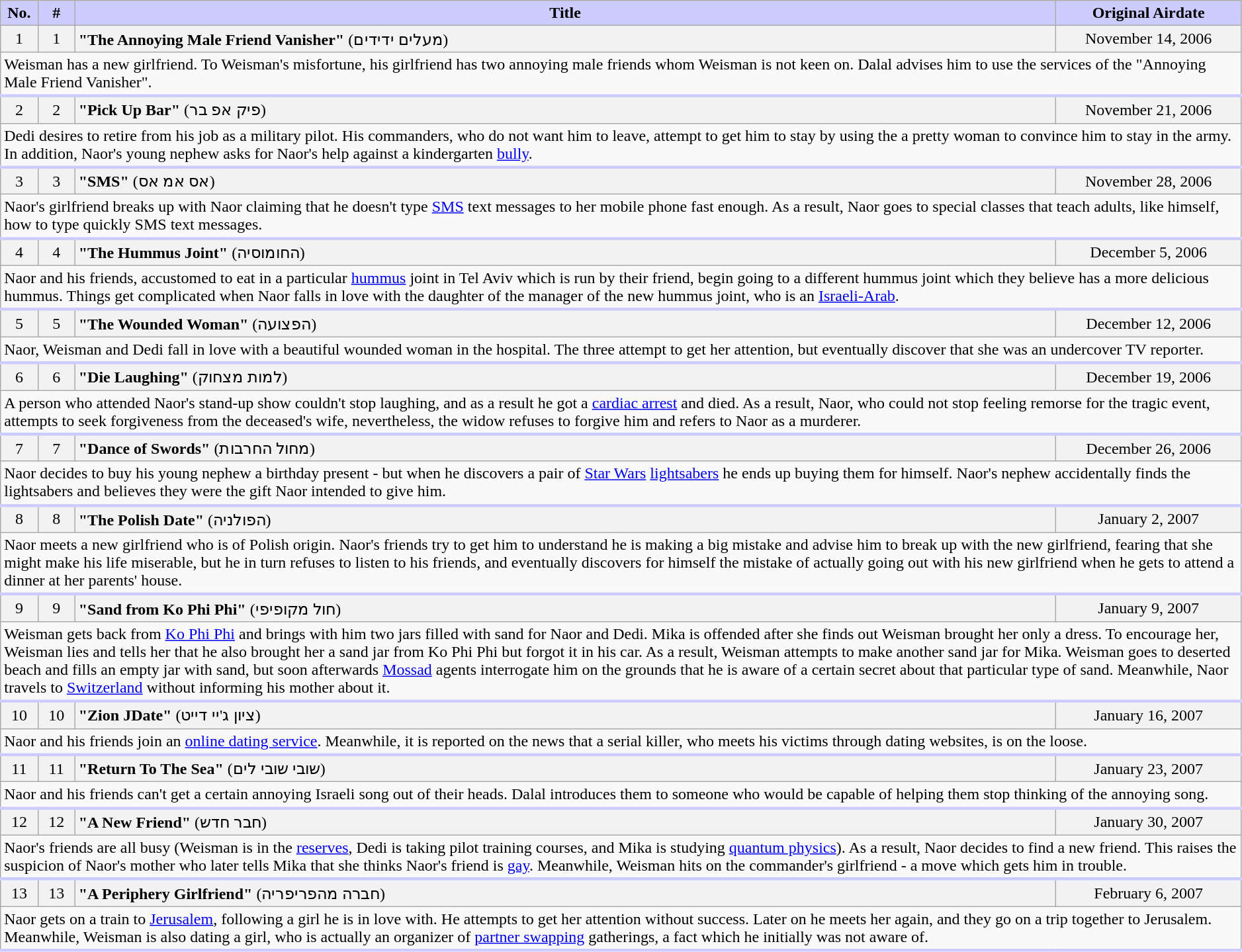<table class="wikitable" width=99%>
<tr>
<th style="background: #CCF" width="3%">No.</th>
<th style="background: #CCF" width="3%">#</th>
<th style="background: #CCF">Title</th>
<th style="background: #CCF" width="15%">Original Airdate</th>
</tr>
<tr class="vevent" style="text-align: center; background:#F2F2F2">
<td>1</td>
<td>1</td>
<td class="summary" style="text-align: left;"><strong>"The Annoying Male Friend Vanisher"</strong> (מעלים ידידים)</td>
<td>November 14, 2006</td>
</tr>
<tr>
<td class="description" style="border-bottom:3px solid #CCCCFF" colspan="4">Weisman has a new girlfriend. To Weisman's misfortune, his girlfriend has two annoying male friends whom Weisman is not keen on. Dalal advises him to use the services of the "Annoying Male Friend Vanisher".</td>
</tr>
<tr class="vevent" style="text-align: center; background:#F2F2F2">
<td>2</td>
<td>2</td>
<td class="summary" style="text-align: left;"><strong>"Pick Up Bar"</strong> (פיק אפ בר)</td>
<td>November 21, 2006</td>
</tr>
<tr>
<td class="description" style="border-bottom:3px solid #CCCCFF" colspan="4">Dedi desires to retire from his job as a military pilot. His commanders, who do not want him to leave, attempt to get him to stay by using the a pretty woman to convince him to stay in the army. In addition, Naor's young nephew asks for Naor's help against a kindergarten <a href='#'>bully</a>.</td>
</tr>
<tr class="vevent" style="text-align: center; background:#F2F2F2">
<td>3</td>
<td>3</td>
<td class="summary" style="text-align: left;"><strong>"SMS"</strong> (אס אמ אס)</td>
<td>November 28, 2006</td>
</tr>
<tr>
<td class="description" style="border-bottom:3px solid #CCCCFF" colspan="4">Naor's girlfriend breaks up with Naor claiming that he doesn't type <a href='#'>SMS</a> text messages to her mobile phone fast enough. As a result, Naor goes to special classes that teach adults, like himself, how to type quickly SMS text messages.</td>
</tr>
<tr class="vevent" style="text-align: center; background:#F2F2F2">
<td>4</td>
<td>4</td>
<td class="summary" style="text-align: left;"><strong>"The Hummus Joint"</strong> (החומוסיה)</td>
<td>December 5, 2006</td>
</tr>
<tr>
<td class="description" style="border-bottom:3px solid #CCCCFF" colspan="4">Naor and his friends, accustomed to eat in a particular <a href='#'>hummus</a> joint in Tel Aviv which is run by their friend, begin going to a different hummus joint which they believe has a more delicious hummus. Things get complicated when Naor falls in love with the daughter of the manager of the new hummus joint, who is an <a href='#'>Israeli-Arab</a>.</td>
</tr>
<tr class="vevent" style="text-align: center; background:#F2F2F2">
<td>5</td>
<td>5</td>
<td class="summary" style="text-align: left;"><strong>"The Wounded Woman"</strong> (הפצועה)</td>
<td>December 12, 2006</td>
</tr>
<tr>
<td class="description" style="border-bottom:3px solid #CCCCFF" colspan="4">Naor, Weisman and Dedi fall in love with a beautiful wounded woman in the hospital. The three attempt to get her attention, but eventually discover that she was an undercover TV reporter.</td>
</tr>
<tr class="vevent" style="text-align: center; background:#F2F2F2">
<td>6</td>
<td>6</td>
<td class="summary" style="text-align: left;"><strong>"Die Laughing"</strong> (למות מצחוק)</td>
<td>December 19, 2006</td>
</tr>
<tr>
<td class="description" style="border-bottom:3px solid #CCCCFF" colspan="4">A person who attended Naor's stand-up show couldn't stop laughing, and as a result he got a <a href='#'>cardiac arrest</a> and died. As a result, Naor, who could not stop feeling remorse for the tragic event, attempts to seek forgiveness from the deceased's wife, nevertheless, the widow refuses to forgive him and refers to Naor as a murderer.</td>
</tr>
<tr class="vevent" style="text-align: center; background:#F2F2F2">
<td>7</td>
<td>7</td>
<td class="summary" style="text-align: left;"><strong>"Dance of Swords"</strong> (מחול החרבות)</td>
<td>December 26, 2006</td>
</tr>
<tr>
<td class="description" style="border-bottom:3px solid #CCCCFF" colspan="4">Naor decides to buy his young nephew a birthday present - but when he discovers a pair of <a href='#'>Star Wars</a> <a href='#'>lightsabers</a> he ends up buying them for himself. Naor's nephew accidentally finds the lightsabers and believes they were the gift Naor intended to give him.</td>
</tr>
<tr class="vevent" style="text-align: center; background:#F2F2F2">
<td>8</td>
<td>8</td>
<td class="summary" style="text-align: left;"><strong>"The Polish Date"</strong> (הפולניה)</td>
<td>January 2, 2007</td>
</tr>
<tr>
<td class="description" style="border-bottom:3px solid #CCCCFF" colspan="4">Naor meets a new girlfriend who is of Polish origin. Naor's friends try to get him to understand he is making a big mistake and advise him to break up with the new girlfriend, fearing that she might make his life miserable, but he in turn refuses to listen to his friends, and eventually discovers for himself the mistake of actually going out with his new girlfriend when he gets to attend a dinner at her parents' house.</td>
</tr>
<tr class="vevent" style="text-align: center; background:#F2F2F2">
<td>9</td>
<td>9</td>
<td class="summary" style="text-align: left;"><strong>"Sand from Ko Phi Phi"</strong> (חול מקופיפי)</td>
<td>January 9, 2007</td>
</tr>
<tr>
<td class="description" style="border-bottom:3px solid #CCCCFF" colspan="4">Weisman gets back from <a href='#'>Ko Phi Phi</a> and brings with him two jars filled with sand for Naor and Dedi. Mika is offended after she finds out Weisman brought her only a dress. To encourage her, Weisman lies and tells her that he also brought her a sand jar from Ko Phi Phi but forgot it in his car. As a result, Weisman attempts to make another sand jar for Mika. Weisman goes to deserted beach and fills an empty jar with sand, but soon afterwards <a href='#'>Mossad</a> agents interrogate him on the grounds that he is aware of a certain secret about that particular type of sand. Meanwhile, Naor travels to <a href='#'>Switzerland</a> without informing his mother about it.</td>
</tr>
<tr class="vevent" style="text-align: center; background:#F2F2F2">
<td>10</td>
<td>10</td>
<td class="summary" style="text-align: left;"><strong>"Zion JDate"</strong> (ציון ג'יי דייט)</td>
<td>January 16, 2007</td>
</tr>
<tr>
<td class="description" style="border-bottom:3px solid #CCCCFF" colspan="4">Naor and his friends join an <a href='#'>online dating service</a>. Meanwhile, it is reported on the news that a serial killer, who meets his victims through dating websites, is on the loose.</td>
</tr>
<tr class="vevent" style="text-align: center; background:#F2F2F2">
<td>11</td>
<td>11</td>
<td class="summary" style="text-align: left;"><strong>"Return To The Sea"</strong> (שובי שובי לים)</td>
<td>January 23, 2007</td>
</tr>
<tr>
<td class="description" style="border-bottom:3px solid #CCCCFF" colspan="4">Naor and his friends can't get a certain annoying Israeli song out of their heads. Dalal introduces them to someone who would be capable of helping them stop thinking of the annoying song.</td>
</tr>
<tr class="vevent" style="text-align: center; background:#F2F2F2">
<td>12</td>
<td>12</td>
<td class="summary" style="text-align: left;"><strong>"A New Friend"</strong> (חבר חדש)</td>
<td>January 30, 2007</td>
</tr>
<tr>
<td class="description" style="border-bottom:3px solid #CCCCFF" colspan="4">Naor's friends are all busy (Weisman is in the <a href='#'>reserves</a>, Dedi is taking pilot training courses, and Mika is studying <a href='#'>quantum physics</a>). As a result, Naor decides to find a new friend. This raises the suspicion of Naor's mother who later tells Mika that she thinks Naor's friend is <a href='#'>gay</a>. Meanwhile, Weisman hits on the commander's girlfriend - a move which gets him in trouble.</td>
</tr>
<tr class="vevent" style="text-align: center; background:#F2F2F2">
<td>13</td>
<td>13</td>
<td class="summary" style="text-align: left;"><strong>"A Periphery Girlfriend"</strong> (חברה מהפריפריה)</td>
<td>February 6, 2007</td>
</tr>
<tr>
<td class="description" style="border-bottom:3px solid #CCCCFF" colspan="4">Naor gets on a train to <a href='#'>Jerusalem</a>, following a girl he is in love with. He attempts to get her attention without success. Later on he meets her again, and they go on a trip together to Jerusalem. Meanwhile, Weisman is also dating a girl, who is actually an organizer of <a href='#'>partner swapping</a> gatherings, a fact which he initially was not aware of.</td>
</tr>
</table>
